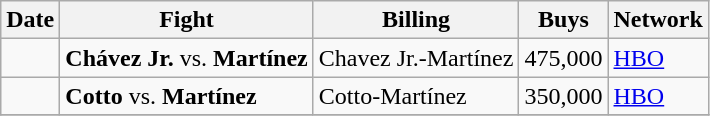<table class="wikitable">
<tr>
<th>Date</th>
<th>Fight</th>
<th>Billing</th>
<th>Buys</th>
<th>Network</th>
</tr>
<tr>
<td align=center></td>
<td><strong>Chávez Jr.</strong> vs. <strong>Martínez</strong></td>
<td>Chavez Jr.-Martínez</td>
<td>475,000</td>
<td><a href='#'>HBO</a></td>
</tr>
<tr>
<td align=center></td>
<td><strong>Cotto</strong> vs. <strong>Martínez</strong></td>
<td>Cotto-Martínez</td>
<td>350,000</td>
<td><a href='#'>HBO</a></td>
</tr>
<tr>
</tr>
</table>
